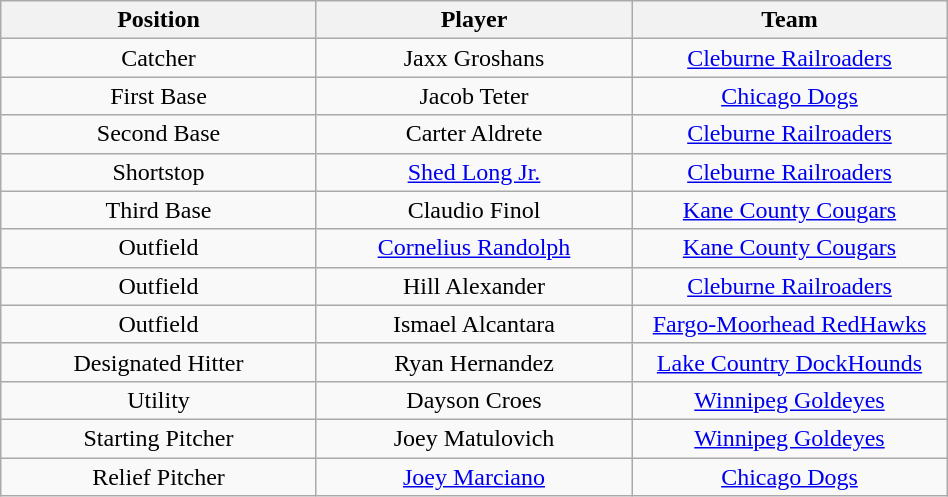<table class="wikitable" style="width:50%; text-align:center;">
<tr>
<th style="width:25%;">Position</th>
<th style="width:25%;">Player</th>
<th style="width:25%;">Team</th>
</tr>
<tr>
<td>Catcher</td>
<td>Jaxx Groshans</td>
<td><a href='#'>Cleburne Railroaders</a></td>
</tr>
<tr>
<td>First Base</td>
<td>Jacob Teter</td>
<td><a href='#'>Chicago Dogs</a></td>
</tr>
<tr>
<td>Second Base</td>
<td>Carter Aldrete</td>
<td><a href='#'>Cleburne Railroaders</a></td>
</tr>
<tr>
<td>Shortstop</td>
<td><a href='#'>Shed Long Jr.</a></td>
<td><a href='#'>Cleburne Railroaders</a></td>
</tr>
<tr>
<td>Third Base</td>
<td>Claudio Finol</td>
<td><a href='#'>Kane County Cougars</a></td>
</tr>
<tr>
<td>Outfield</td>
<td><a href='#'>Cornelius Randolph</a></td>
<td><a href='#'>Kane County Cougars</a></td>
</tr>
<tr>
<td>Outfield</td>
<td>Hill Alexander</td>
<td><a href='#'>Cleburne Railroaders</a></td>
</tr>
<tr>
<td>Outfield</td>
<td>Ismael Alcantara</td>
<td><a href='#'>Fargo-Moorhead RedHawks</a></td>
</tr>
<tr>
<td>Designated Hitter</td>
<td>Ryan Hernandez</td>
<td><a href='#'>Lake Country DockHounds</a></td>
</tr>
<tr>
<td>Utility</td>
<td>Dayson Croes</td>
<td><a href='#'>Winnipeg Goldeyes</a></td>
</tr>
<tr>
<td>Starting Pitcher</td>
<td>Joey Matulovich</td>
<td><a href='#'>Winnipeg Goldeyes</a></td>
</tr>
<tr>
<td>Relief Pitcher</td>
<td><a href='#'>Joey Marciano</a></td>
<td><a href='#'>Chicago Dogs</a></td>
</tr>
</table>
